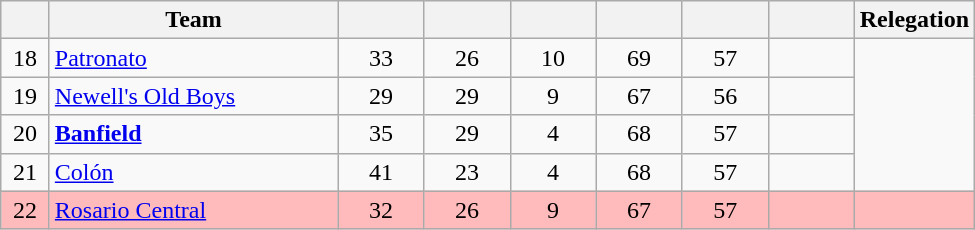<table class="wikitable sortable" style="text-align: center;">
<tr>
<th width=25></th>
<th width=185>Team</th>
<th width=50></th>
<th width=50></th>
<th width=50></th>
<th width=50></th>
<th width=50></th>
<th width=50></th>
<th>Relegation</th>
</tr>
<tr>
<td>18</td>
<td align="left"><a href='#'>Patronato</a></td>
<td>33</td>
<td>26</td>
<td>10</td>
<td>69</td>
<td>57</td>
<td><strong></strong></td>
</tr>
<tr>
<td>19</td>
<td align="left"><a href='#'>Newell's Old Boys</a></td>
<td>29</td>
<td>29</td>
<td>9</td>
<td>67</td>
<td>56</td>
<td><strong></strong></td>
</tr>
<tr>
<td>20</td>
<td align="left"><strong><a href='#'>Banfield</a></strong></td>
<td>35</td>
<td>29</td>
<td>4</td>
<td>68</td>
<td>57</td>
<td><strong></strong></td>
</tr>
<tr>
<td>21</td>
<td align="left"><a href='#'>Colón</a></td>
<td>41</td>
<td>23</td>
<td>4</td>
<td>68</td>
<td>57</td>
<td><strong></strong></td>
</tr>
<tr bgcolor=#FFBBBB>
<td>22</td>
<td align="left"><a href='#'>Rosario Central</a></td>
<td>32</td>
<td>26</td>
<td>9</td>
<td>67</td>
<td>57</td>
<td><strong></strong></td>
<td rowspan=3></td>
</tr>
</table>
